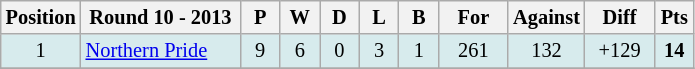<table class="wikitable" style="text-align:center; font-size:85%;">
<tr>
<th width=40 abbr="Position">Position</th>
<th width=100>Round 10 - 2013</th>
<th width=20 abbr="Played">P</th>
<th width=20 abbr="Won">W</th>
<th width=20 abbr="Drawn">D</th>
<th width=20 abbr="Lost">L</th>
<th width=20 abbr="Bye">B</th>
<th width=40 abbr="Points for">For</th>
<th width=40 abbr="Points against">Against</th>
<th width=40 abbr="Points difference">Diff</th>
<th width=20 abbr="Points">Pts</th>
</tr>
<tr style="background: #d7ebed;">
<td>1</td>
<td style="text-align:left;"> <a href='#'>Northern Pride</a></td>
<td>9</td>
<td>6</td>
<td>0</td>
<td>3</td>
<td>1</td>
<td>261</td>
<td>132</td>
<td>+129</td>
<td><strong>14</strong></td>
</tr>
<tr>
</tr>
</table>
